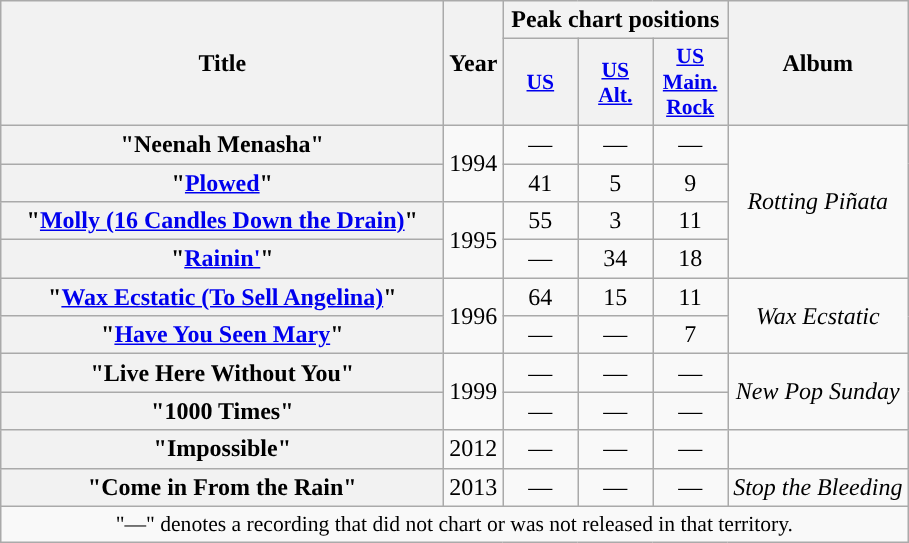<table class="wikitable plainrowheaders" style="text-align:center;">
<tr>
<th scope="col" rowspan="2" style="width:18em;">Title</th>
<th scope="col" rowspan="2">Year</th>
<th scope="col" colspan="3">Peak chart positions</th>
<th scope="col" rowspan="2">Album</th>
</tr>
<tr>
<th scope="col" style="width:3em;font-size:90%;"><a href='#'>US</a><br></th>
<th scope="col" style="width:3em;font-size:90%;"><a href='#'>US Alt.</a><br></th>
<th scope="col" style="width:3em;font-size:90%;"><a href='#'>US Main. Rock</a><br></th>
</tr>
<tr>
<th scope="row">"Neenah Menasha"</th>
<td rowspan="2">1994</td>
<td>—</td>
<td>—</td>
<td>—</td>
<td rowspan="4"><em>Rotting Piñata</em></td>
</tr>
<tr>
<th scope="row">"<a href='#'>Plowed</a>"</th>
<td>41</td>
<td>5</td>
<td>9</td>
</tr>
<tr>
<th scope="row">"<a href='#'>Molly (16 Candles Down the Drain)</a>"</th>
<td rowspan="2">1995</td>
<td>55</td>
<td>3</td>
<td>11</td>
</tr>
<tr>
<th scope="row">"<a href='#'>Rainin'</a>"</th>
<td>—</td>
<td>34</td>
<td>18</td>
</tr>
<tr>
<th scope="row">"<a href='#'>Wax Ecstatic (To Sell Angelina)</a>"</th>
<td rowspan="2">1996</td>
<td>64</td>
<td>15</td>
<td>11</td>
<td rowspan="2"><em>Wax Ecstatic</em></td>
</tr>
<tr>
<th scope="row">"<a href='#'>Have You Seen Mary</a>"</th>
<td>—</td>
<td>—</td>
<td>7</td>
</tr>
<tr>
<th scope="row">"Live Here Without You"</th>
<td rowspan="2">1999</td>
<td>—</td>
<td>—</td>
<td>—</td>
<td rowspan="2"><em>New Pop Sunday</em></td>
</tr>
<tr>
<th scope="row">"1000 Times"</th>
<td>—</td>
<td>—</td>
<td>—</td>
</tr>
<tr>
<th scope="row">"Impossible"</th>
<td>2012</td>
<td>—</td>
<td>—</td>
<td>—</td>
<td></td>
</tr>
<tr>
<th scope="row">"Come in From the Rain"</th>
<td>2013</td>
<td>—</td>
<td>—</td>
<td>—</td>
<td><em>Stop the Bleeding</em></td>
</tr>
<tr>
<td colspan="6" style="font-size:90%">"—" denotes a recording that did not chart or was not released in that territory.</td>
</tr>
</table>
